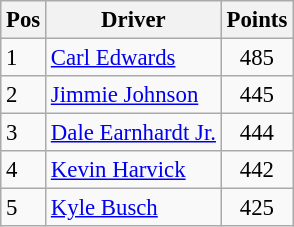<table class="sortable wikitable " style="font-size: 95%;">
<tr>
<th>Pos</th>
<th>Driver</th>
<th>Points</th>
</tr>
<tr>
<td>1</td>
<td><a href='#'>Carl Edwards</a></td>
<td style="text-align:center;">485</td>
</tr>
<tr>
<td>2</td>
<td><a href='#'>Jimmie Johnson</a></td>
<td style="text-align:center;">445</td>
</tr>
<tr>
<td>3</td>
<td><a href='#'>Dale Earnhardt Jr.</a></td>
<td style="text-align:center;">444</td>
</tr>
<tr>
<td>4</td>
<td><a href='#'>Kevin Harvick</a></td>
<td style="text-align:center;">442</td>
</tr>
<tr>
<td>5</td>
<td><a href='#'>Kyle Busch</a></td>
<td style="text-align:center;">425</td>
</tr>
</table>
